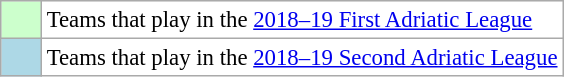<table class="wikitable" style="font-size: 95%;text-align:center;">
<tr>
<td style="background: #ccffcc;" width="20"></td>
<td bgcolor="#ffffff" align="left">Teams that play in the <a href='#'>2018–19 First Adriatic League</a></td>
</tr>
<tr>
<td style="background: lightblue;" width="20"></td>
<td bgcolor="#ffffff" align="left">Teams that play in the <a href='#'>2018–19 Second Adriatic League</a></td>
</tr>
</table>
